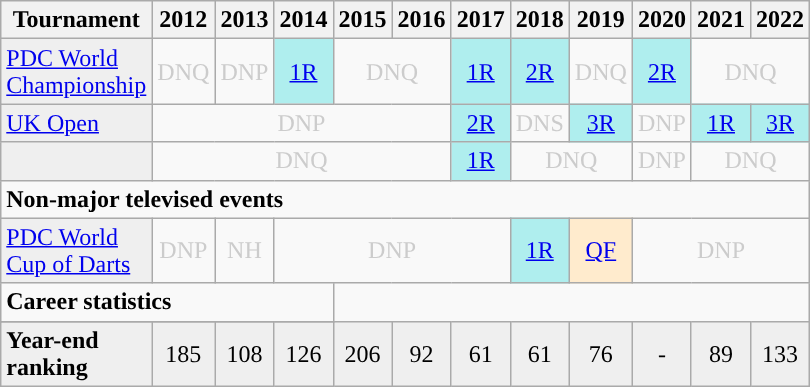<table class="wikitable" style="width:30%; margin:0">
<tr>
<th>Tournament</th>
<th>2012</th>
<th>2013</th>
<th>2014</th>
<th>2015</th>
<th>2016</th>
<th>2017</th>
<th>2018</th>
<th>2019</th>
<th>2020</th>
<th>2021</th>
<th>2022</th>
</tr>
<tr>
<td style="background:#efefef;"><a href='#'>PDC World Championship</a></td>
<td style="text-align:center; color:#ccc;">DNQ</td>
<td style="text-align:center; color:#ccc;">DNP</td>
<td style="text-align:center; background:#afeeee;"><a href='#'>1R</a></td>
<td colspan="2" style="text-align:center; color:#ccc;">DNQ</td>
<td style="text-align:center; background:#afeeee;"><a href='#'>1R</a></td>
<td style="text-align:center; background:#afeeee;"><a href='#'>2R</a></td>
<td style="text-align:center; color:#ccc;">DNQ</td>
<td style="text-align:center; background:#afeeee;"><a href='#'>2R</a></td>
<td colspan="2" style="text-align:center; color:#ccc;">DNQ</td>
</tr>
<tr>
<td style="background:#efefef;"><a href='#'>UK Open</a></td>
<td colspan="5" style="text-align:center; color:#ccc;">DNP</td>
<td style="text-align:center; background:#afeeee;"><a href='#'>2R</a></td>
<td style="text-align:center; color:#ccc;">DNS</td>
<td style="text-align:center; background:#afeeee;"><a href='#'>3R</a></td>
<td style="text-align:center; color:#ccc;">DNP</td>
<td style="text-align:center; background:#afeeee;"><a href='#'>1R</a></td>
<td style="text-align:center; background:#afeeee;"><a href='#'>3R</a></td>
</tr>
<tr>
<td style="background:#efefef;"></td>
<td colspan="5" style="text-align:center; color:#ccc;">DNQ</td>
<td style="text-align:center; background:#afeeee;"><a href='#'>1R</a></td>
<td colspan="2" style="text-align:center; color:#ccc;">DNQ</td>
<td style="text-align:center; color:#ccc;">DNP</td>
<td colspan="2" style="text-align:center; color:#ccc;">DNQ</td>
</tr>
<tr>
<td colspan="12" align="left"><strong>Non-major televised events</strong></td>
</tr>
<tr>
<td style="background:#efefef;"><a href='#'>PDC World Cup of Darts</a></td>
<td style="text-align:center; color:#ccc;">DNP</td>
<td style="text-align:center; color:#ccc;">NH</td>
<td colspan="4" style="text-align:center; color:#ccc;">DNP</td>
<td style="text-align:center; background:#afeeee;"><a href='#'>1R</a></td>
<td style="text-align:center; background:#ffebcd;"><a href='#'>QF</a></td>
<td colspan="3" style="text-align:center; color:#ccc;">DNP</td>
</tr>
<tr>
<td colspan="4" align="left"><strong>Career statistics</strong></td>
</tr>
<tr>
</tr>
<tr bgcolor="efefef">
<td align="left"><strong>Year-end ranking</strong></td>
<td style="text-align:center;">185</td>
<td style="text-align:center;">108</td>
<td style="text-align:center;">126</td>
<td style="text-align:center;">206</td>
<td style="text-align:center;">92</td>
<td style="text-align:center;">61</td>
<td style="text-align:center;">61</td>
<td style="text-align:center;">76</td>
<td style="text-align:center;">-</td>
<td style="text-align:center;">89</td>
<td style="text-align:center;">133</td>
</tr>
</table>
